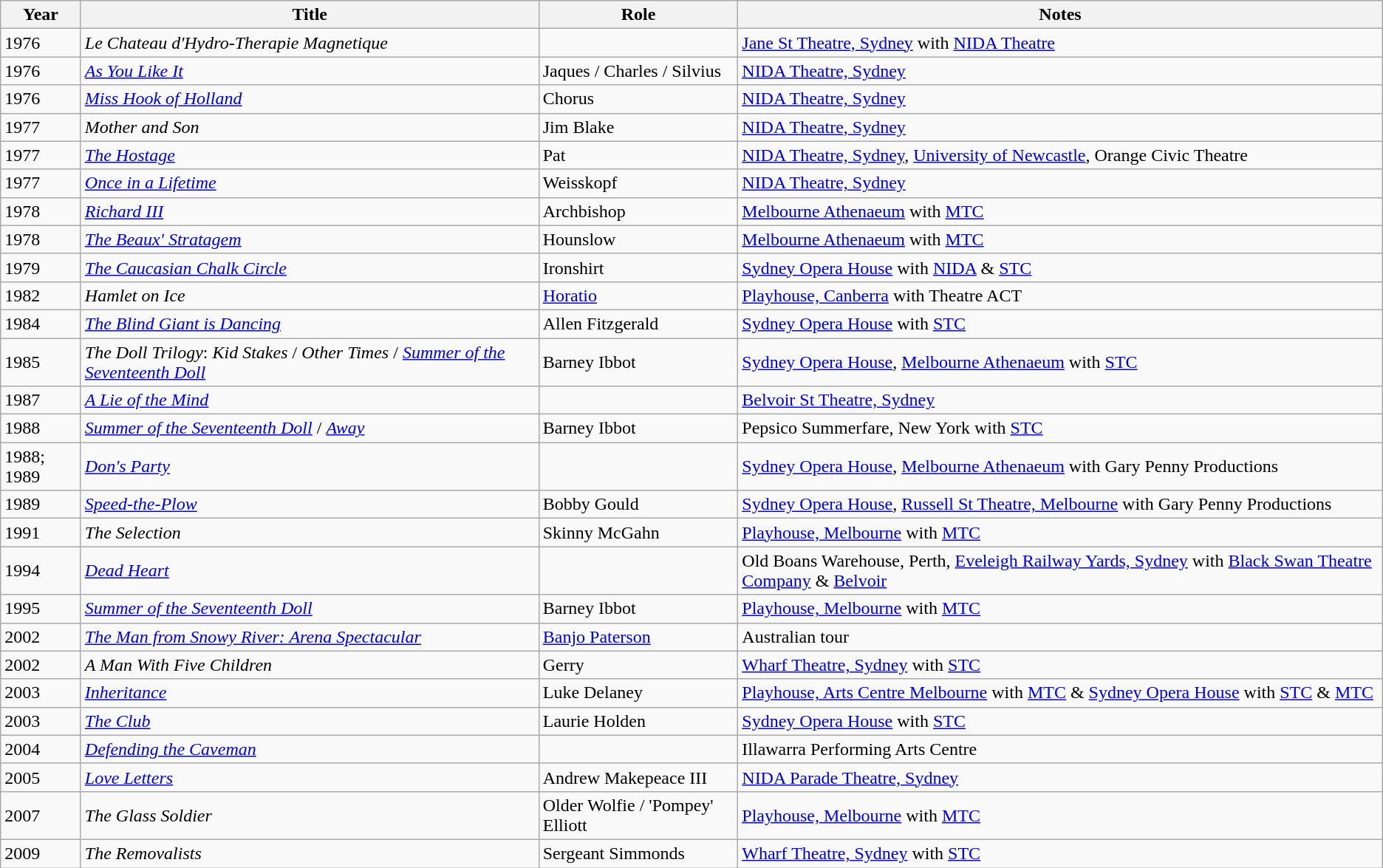<table class="wikitable">
<tr>
<th>Year</th>
<th>Title</th>
<th>Role</th>
<th>Notes</th>
</tr>
<tr>
<td>1976</td>
<td><em>Le Chateau d'Hydro-Therapie Magnetique</em></td>
<td></td>
<td><a href='#'>Jane St Theatre, Sydney</a> with <a href='#'>NIDA Theatre</a></td>
</tr>
<tr>
<td>1976</td>
<td><em><a href='#'>As You Like It</a></em></td>
<td>Jaques / Charles / Silvius</td>
<td><a href='#'>NIDA Theatre, Sydney</a></td>
</tr>
<tr>
<td>1976</td>
<td><em><a href='#'>Miss Hook of Holland</a></em></td>
<td>Chorus</td>
<td><a href='#'>NIDA Theatre, Sydney</a></td>
</tr>
<tr>
<td>1977</td>
<td><em>Mother and Son</em></td>
<td>Jim Blake</td>
<td><a href='#'>NIDA Theatre, Sydney</a></td>
</tr>
<tr>
<td>1977</td>
<td><em><a href='#'>The Hostage</a></em></td>
<td>Pat</td>
<td><a href='#'>NIDA Theatre, Sydney</a>, <a href='#'>University of Newcastle</a>, Orange Civic Theatre</td>
</tr>
<tr>
<td>1977</td>
<td><em><a href='#'>Once in a Lifetime</a></em></td>
<td>Weisskopf</td>
<td><a href='#'>NIDA Theatre, Sydney</a></td>
</tr>
<tr>
<td>1978</td>
<td><em><a href='#'>Richard III</a></em></td>
<td>Archbishop</td>
<td><a href='#'>Melbourne Athenaeum</a> with <a href='#'>MTC</a></td>
</tr>
<tr>
<td>1978</td>
<td><em><a href='#'>The Beaux' Stratagem</a></em></td>
<td>Hounslow</td>
<td><a href='#'>Melbourne Athenaeum</a> with <a href='#'>MTC</a></td>
</tr>
<tr>
<td>1979</td>
<td><em><a href='#'>The Caucasian Chalk Circle</a></em></td>
<td>Ironshirt</td>
<td><a href='#'>Sydney Opera House</a> with <a href='#'>NIDA</a> & <a href='#'>STC</a></td>
</tr>
<tr>
<td>1982</td>
<td><em>Hamlet on Ice</em></td>
<td><a href='#'>Horatio</a></td>
<td><a href='#'>Playhouse, Canberra</a> with Theatre ACT</td>
</tr>
<tr>
<td>1984</td>
<td><em><a href='#'>The Blind Giant is Dancing</a></em></td>
<td>Allen Fitzgerald</td>
<td><a href='#'>Sydney Opera House</a> with <a href='#'>STC</a></td>
</tr>
<tr>
<td>1985</td>
<td><em>The Doll Trilogy</em>: <em>Kid Stakes</em> / <em>Other Times</em> / <em><a href='#'>Summer of the Seventeenth Doll</a></em></td>
<td>Barney Ibbot</td>
<td><a href='#'>Sydney Opera House</a>, <a href='#'>Melbourne Athenaeum</a> with <a href='#'>STC</a></td>
</tr>
<tr>
<td>1987</td>
<td><em><a href='#'>A Lie of the Mind</a></em></td>
<td></td>
<td><a href='#'>Belvoir St Theatre, Sydney</a></td>
</tr>
<tr>
<td>1988</td>
<td><em><a href='#'>Summer of the Seventeenth Doll</a></em> / <em><a href='#'>Away</a></em></td>
<td>Barney Ibbot</td>
<td>Pepsico Summerfare, New York with <a href='#'>STC</a></td>
</tr>
<tr>
<td>1988; 1989</td>
<td><em><a href='#'>Don's Party</a></em></td>
<td></td>
<td><a href='#'>Sydney Opera House</a>, <a href='#'>Melbourne Athenaeum</a> with Gary Penny Productions</td>
</tr>
<tr>
<td>1989</td>
<td><em><a href='#'>Speed-the-Plow</a></em></td>
<td>Bobby Gould</td>
<td><a href='#'>Sydney Opera House</a>, <a href='#'>Russell St Theatre, Melbourne</a> with Gary Penny Productions</td>
</tr>
<tr>
<td>1991</td>
<td><em>The Selection</em></td>
<td>Skinny McGahn</td>
<td><a href='#'>Playhouse, Melbourne</a> with <a href='#'>MTC</a></td>
</tr>
<tr>
<td>1994</td>
<td><em><a href='#'>Dead Heart</a></em></td>
<td></td>
<td>Old Boans Warehouse, Perth, <a href='#'>Eveleigh Railway Yards, Sydney</a> with <a href='#'>Black Swan Theatre Company</a> & <a href='#'>Belvoir</a></td>
</tr>
<tr>
<td>1995</td>
<td><em><a href='#'>Summer of the Seventeenth Doll</a></em></td>
<td>Barney Ibbot</td>
<td><a href='#'>Playhouse, Melbourne</a> with <a href='#'>MTC</a></td>
</tr>
<tr>
<td>2002</td>
<td><em><a href='#'>The Man from Snowy River: Arena Spectacular</a></em></td>
<td><a href='#'>Banjo Paterson</a></td>
<td>Australian tour</td>
</tr>
<tr>
<td>2002</td>
<td><em>A Man With Five Children</em></td>
<td>Gerry</td>
<td><a href='#'>Wharf Theatre, Sydney</a> with <a href='#'>STC</a></td>
</tr>
<tr>
<td>2003</td>
<td><em><a href='#'>Inheritance</a></em></td>
<td>Luke Delaney</td>
<td><a href='#'>Playhouse, Arts Centre Melbourne</a> with <a href='#'>MTC</a> & <a href='#'>Sydney Opera House</a> with <a href='#'>STC</a> & <a href='#'>MTC</a></td>
</tr>
<tr>
<td>2003</td>
<td><em><a href='#'>The Club</a></em></td>
<td>Laurie Holden</td>
<td><a href='#'>Sydney Opera House</a> with <a href='#'>STC</a></td>
</tr>
<tr>
<td>2004</td>
<td><em><a href='#'>Defending the Caveman</a></em></td>
<td></td>
<td>Illawarra Performing Arts Centre</td>
</tr>
<tr>
<td>2005</td>
<td><em><a href='#'>Love Letters</a></em></td>
<td>Andrew Makepeace III</td>
<td><a href='#'>NIDA Parade Theatre, Sydney</a></td>
</tr>
<tr>
<td>2007</td>
<td><em>The Glass Soldier</em></td>
<td>Older Wolfie / 'Pompey' Elliott</td>
<td><a href='#'>Playhouse, Melbourne</a> with <a href='#'>MTC</a></td>
</tr>
<tr>
<td>2009</td>
<td><em>The Removalists</em></td>
<td>Sergeant Simmonds</td>
<td><a href='#'>Wharf Theatre, Sydney</a> with <a href='#'>STC</a></td>
</tr>
</table>
